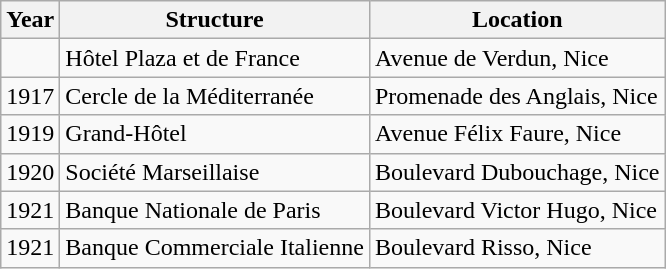<table class=wikitable>
<tr>
<th>Year</th>
<th>Structure</th>
<th>Location</th>
</tr>
<tr>
<td></td>
<td>Hôtel Plaza et de France</td>
<td>Avenue de Verdun, Nice</td>
</tr>
<tr>
<td>1917</td>
<td>Cercle de la Méditerranée</td>
<td>Promenade des Anglais, Nice</td>
</tr>
<tr>
<td>1919</td>
<td>Grand-Hôtel</td>
<td>Avenue Félix Faure, Nice</td>
</tr>
<tr>
<td>1920</td>
<td>Société Marseillaise</td>
<td>Boulevard Dubouchage, Nice</td>
</tr>
<tr>
<td>1921</td>
<td>Banque Nationale de Paris</td>
<td>Boulevard Victor Hugo, Nice</td>
</tr>
<tr>
<td>1921</td>
<td>Banque Commerciale Italienne</td>
<td>Boulevard Risso, Nice</td>
</tr>
</table>
